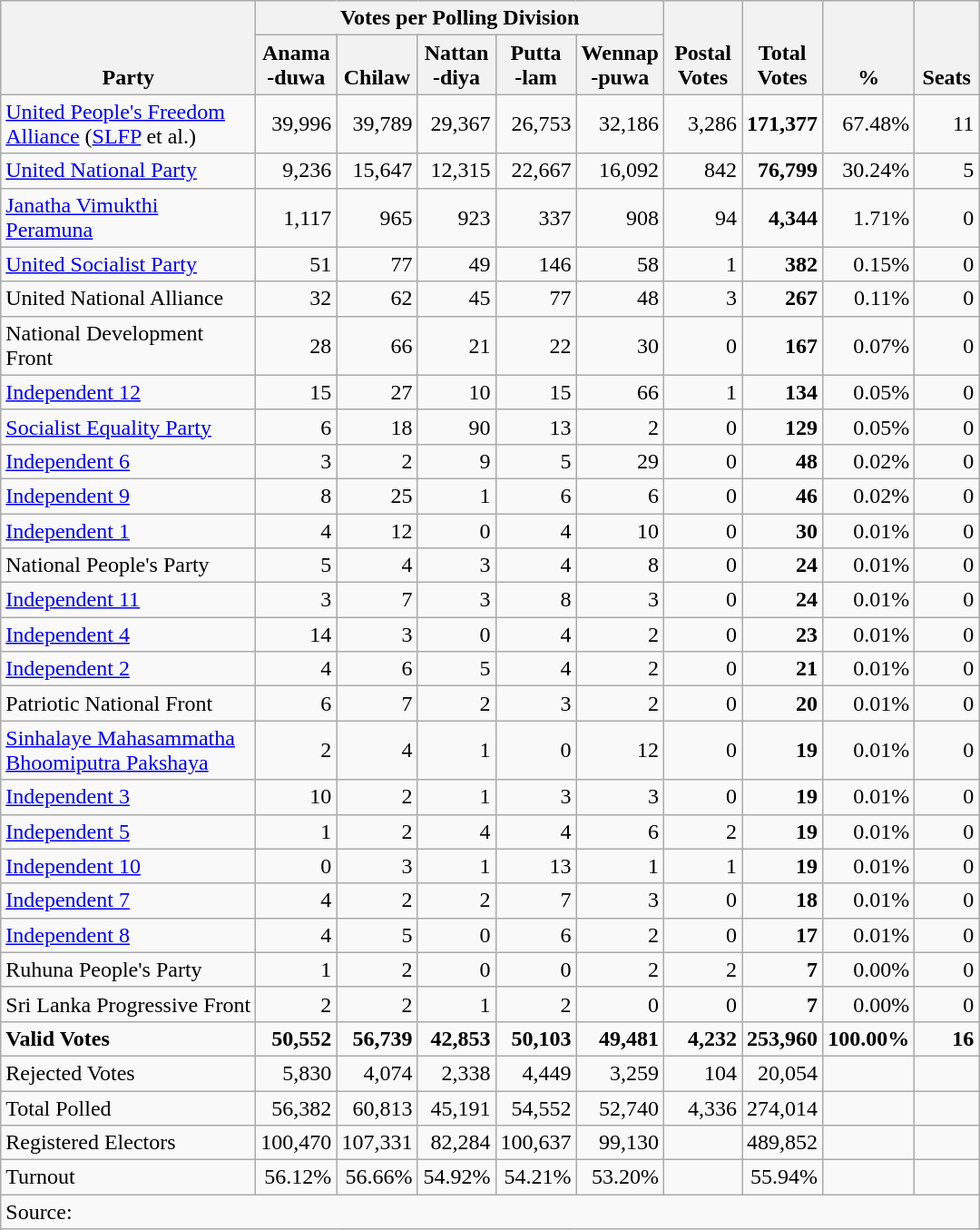<table class="wikitable" border="1" style="text-align:right;">
<tr>
<th align=left valign=bottom rowspan=2 width="180">Party</th>
<th colspan=5>Votes per Polling Division</th>
<th align=center valign=bottom rowspan=2 width="50">Postal<br>Votes</th>
<th align=center valign=bottom rowspan=2 width="50">Total Votes</th>
<th align=center valign=bottom rowspan=2 width="50">%</th>
<th align=center valign=bottom rowspan=2 width="40">Seats</th>
</tr>
<tr>
<th align=center valign=bottom width="50">Anama<br>-duwa</th>
<th align=center valign=bottom width="50">Chilaw</th>
<th align=center valign=bottom width="50">Nattan<br>-diya</th>
<th align=center valign=bottom width="50">Putta<br>-lam</th>
<th align=center valign=bottom width="50">Wennap<br>-puwa</th>
</tr>
<tr>
<td align=left><a href='#'>United People's Freedom Alliance</a> (<a href='#'>SLFP</a> et al.)</td>
<td>39,996</td>
<td>39,789</td>
<td>29,367</td>
<td>26,753</td>
<td>32,186</td>
<td>3,286</td>
<td><strong>171,377</strong></td>
<td>67.48%</td>
<td>11</td>
</tr>
<tr>
<td align=left><a href='#'>United National Party</a></td>
<td>9,236</td>
<td>15,647</td>
<td>12,315</td>
<td>22,667</td>
<td>16,092</td>
<td>842</td>
<td><strong>76,799</strong></td>
<td>30.24%</td>
<td>5</td>
</tr>
<tr>
<td align=left><a href='#'>Janatha Vimukthi Peramuna</a></td>
<td>1,117</td>
<td>965</td>
<td>923</td>
<td>337</td>
<td>908</td>
<td>94</td>
<td><strong>4,344</strong></td>
<td>1.71%</td>
<td>0</td>
</tr>
<tr>
<td align=left><a href='#'>United Socialist Party</a></td>
<td>51</td>
<td>77</td>
<td>49</td>
<td>146</td>
<td>58</td>
<td>1</td>
<td><strong>382</strong></td>
<td>0.15%</td>
<td>0</td>
</tr>
<tr>
<td align=left>United National Alliance</td>
<td>32</td>
<td>62</td>
<td>45</td>
<td>77</td>
<td>48</td>
<td>3</td>
<td><strong>267</strong></td>
<td>0.11%</td>
<td>0</td>
</tr>
<tr>
<td align=left>National Development Front</td>
<td>28</td>
<td>66</td>
<td>21</td>
<td>22</td>
<td>30</td>
<td>0</td>
<td><strong>167</strong></td>
<td>0.07%</td>
<td>0</td>
</tr>
<tr>
<td align=left><a href='#'>Independent 12</a></td>
<td>15</td>
<td>27</td>
<td>10</td>
<td>15</td>
<td>66</td>
<td>1</td>
<td><strong>134</strong></td>
<td>0.05%</td>
<td>0</td>
</tr>
<tr>
<td align=left><a href='#'>Socialist Equality Party</a></td>
<td>6</td>
<td>18</td>
<td>90</td>
<td>13</td>
<td>2</td>
<td>0</td>
<td><strong>129</strong></td>
<td>0.05%</td>
<td>0</td>
</tr>
<tr>
<td align=left><a href='#'>Independent 6</a></td>
<td>3</td>
<td>2</td>
<td>9</td>
<td>5</td>
<td>29</td>
<td>0</td>
<td><strong>48</strong></td>
<td>0.02%</td>
<td>0</td>
</tr>
<tr>
<td align=left><a href='#'>Independent 9</a></td>
<td>8</td>
<td>25</td>
<td>1</td>
<td>6</td>
<td>6</td>
<td>0</td>
<td><strong>46</strong></td>
<td>0.02%</td>
<td>0</td>
</tr>
<tr>
<td align=left><a href='#'>Independent 1</a></td>
<td>4</td>
<td>12</td>
<td>0</td>
<td>4</td>
<td>10</td>
<td>0</td>
<td><strong>30</strong></td>
<td>0.01%</td>
<td>0</td>
</tr>
<tr>
<td align=left>National People's Party</td>
<td>5</td>
<td>4</td>
<td>3</td>
<td>4</td>
<td>8</td>
<td>0</td>
<td><strong>24</strong></td>
<td>0.01%</td>
<td>0</td>
</tr>
<tr>
<td align=left><a href='#'>Independent 11</a></td>
<td>3</td>
<td>7</td>
<td>3</td>
<td>8</td>
<td>3</td>
<td>0</td>
<td><strong>24</strong></td>
<td>0.01%</td>
<td>0</td>
</tr>
<tr>
<td align=left><a href='#'>Independent 4</a></td>
<td>14</td>
<td>3</td>
<td>0</td>
<td>4</td>
<td>2</td>
<td>0</td>
<td><strong>23</strong></td>
<td>0.01%</td>
<td>0</td>
</tr>
<tr>
<td align=left><a href='#'>Independent 2</a></td>
<td>4</td>
<td>6</td>
<td>5</td>
<td>4</td>
<td>2</td>
<td>0</td>
<td><strong>21</strong></td>
<td>0.01%</td>
<td>0</td>
</tr>
<tr>
<td align=left>Patriotic National Front</td>
<td>6</td>
<td>7</td>
<td>2</td>
<td>3</td>
<td>2</td>
<td>0</td>
<td><strong>20</strong></td>
<td>0.01%</td>
<td>0</td>
</tr>
<tr>
<td align=left><a href='#'>Sinhalaye Mahasammatha Bhoomiputra Pakshaya</a></td>
<td>2</td>
<td>4</td>
<td>1</td>
<td>0</td>
<td>12</td>
<td>0</td>
<td><strong>19</strong></td>
<td>0.01%</td>
<td>0</td>
</tr>
<tr>
<td align=left><a href='#'>Independent 3</a></td>
<td>10</td>
<td>2</td>
<td>1</td>
<td>3</td>
<td>3</td>
<td>0</td>
<td><strong>19</strong></td>
<td>0.01%</td>
<td>0</td>
</tr>
<tr>
<td align=left><a href='#'>Independent 5</a></td>
<td>1</td>
<td>2</td>
<td>4</td>
<td>4</td>
<td>6</td>
<td>2</td>
<td><strong>19</strong></td>
<td>0.01%</td>
<td>0</td>
</tr>
<tr>
<td align=left><a href='#'>Independent 10</a></td>
<td>0</td>
<td>3</td>
<td>1</td>
<td>13</td>
<td>1</td>
<td>1</td>
<td><strong>19</strong></td>
<td>0.01%</td>
<td>0</td>
</tr>
<tr>
<td align=left><a href='#'>Independent 7</a></td>
<td>4</td>
<td>2</td>
<td>2</td>
<td>7</td>
<td>3</td>
<td>0</td>
<td><strong>18</strong></td>
<td>0.01%</td>
<td>0</td>
</tr>
<tr>
<td align=left><a href='#'>Independent 8</a></td>
<td>4</td>
<td>5</td>
<td>0</td>
<td>6</td>
<td>2</td>
<td>0</td>
<td><strong>17</strong></td>
<td>0.01%</td>
<td>0</td>
</tr>
<tr>
<td align=left>Ruhuna People's Party</td>
<td>1</td>
<td>2</td>
<td>0</td>
<td>0</td>
<td>2</td>
<td>2</td>
<td><strong>7</strong></td>
<td>0.00%</td>
<td>0</td>
</tr>
<tr>
<td align=left>Sri Lanka Progressive Front</td>
<td>2</td>
<td>2</td>
<td>1</td>
<td>2</td>
<td>0</td>
<td>0</td>
<td><strong>7</strong></td>
<td>0.00%</td>
<td>0</td>
</tr>
<tr>
<td align=left><strong>Valid Votes</strong></td>
<td><strong>50,552</strong></td>
<td><strong>56,739</strong></td>
<td><strong>42,853</strong></td>
<td><strong>50,103</strong></td>
<td><strong>49,481</strong></td>
<td><strong>4,232</strong></td>
<td><strong>253,960</strong></td>
<td><strong>100.00%</strong></td>
<td><strong>16</strong></td>
</tr>
<tr>
<td align=left>Rejected Votes</td>
<td>5,830</td>
<td>4,074</td>
<td>2,338</td>
<td>4,449</td>
<td>3,259</td>
<td>104</td>
<td>20,054</td>
<td></td>
<td></td>
</tr>
<tr>
<td align=left>Total Polled</td>
<td>56,382</td>
<td>60,813</td>
<td>45,191</td>
<td>54,552</td>
<td>52,740</td>
<td>4,336</td>
<td>274,014</td>
<td></td>
<td></td>
</tr>
<tr>
<td align=left>Registered Electors</td>
<td>100,470</td>
<td>107,331</td>
<td>82,284</td>
<td>100,637</td>
<td>99,130</td>
<td></td>
<td>489,852</td>
<td></td>
<td></td>
</tr>
<tr>
<td align=left>Turnout</td>
<td>56.12%</td>
<td>56.66%</td>
<td>54.92%</td>
<td>54.21%</td>
<td>53.20%</td>
<td></td>
<td>55.94%</td>
<td></td>
<td></td>
</tr>
<tr>
<td align=left colspan=11>Source:</td>
</tr>
</table>
